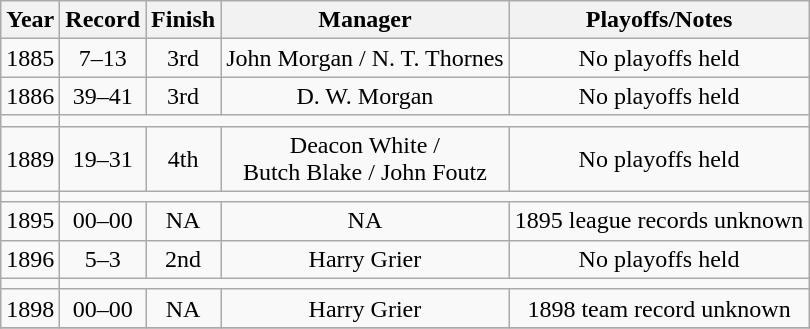<table class="wikitable" style="text-align:center">
<tr>
<th>Year</th>
<th>Record</th>
<th>Finish</th>
<th>Manager</th>
<th>Playoffs/Notes</th>
</tr>
<tr align=center>
<td>1885</td>
<td>7–13</td>
<td>3rd</td>
<td>John Morgan / N. T. Thornes</td>
<td>No playoffs held</td>
</tr>
<tr align=center>
<td>1886</td>
<td>39–41</td>
<td>3rd</td>
<td>D. W. Morgan</td>
<td>No playoffs held</td>
</tr>
<tr align=center>
<td></td>
</tr>
<tr align=center>
<td>1889</td>
<td>19–31</td>
<td>4th</td>
<td>Deacon White /<br> Butch Blake / John Foutz</td>
<td>No playoffs held</td>
</tr>
<tr align=center>
<td></td>
</tr>
<tr align=center>
<td>1895</td>
<td>00–00</td>
<td>NA</td>
<td>NA</td>
<td>1895 league records unknown</td>
</tr>
<tr align=center>
<td>1896</td>
<td>5–3</td>
<td>2nd</td>
<td>Harry Grier</td>
<td>No playoffs held</td>
</tr>
<tr align=center>
<td></td>
</tr>
<tr align=center>
<td>1898</td>
<td>00–00</td>
<td>NA</td>
<td>Harry Grier</td>
<td>1898 team record unknown</td>
</tr>
<tr align=center>
</tr>
</table>
